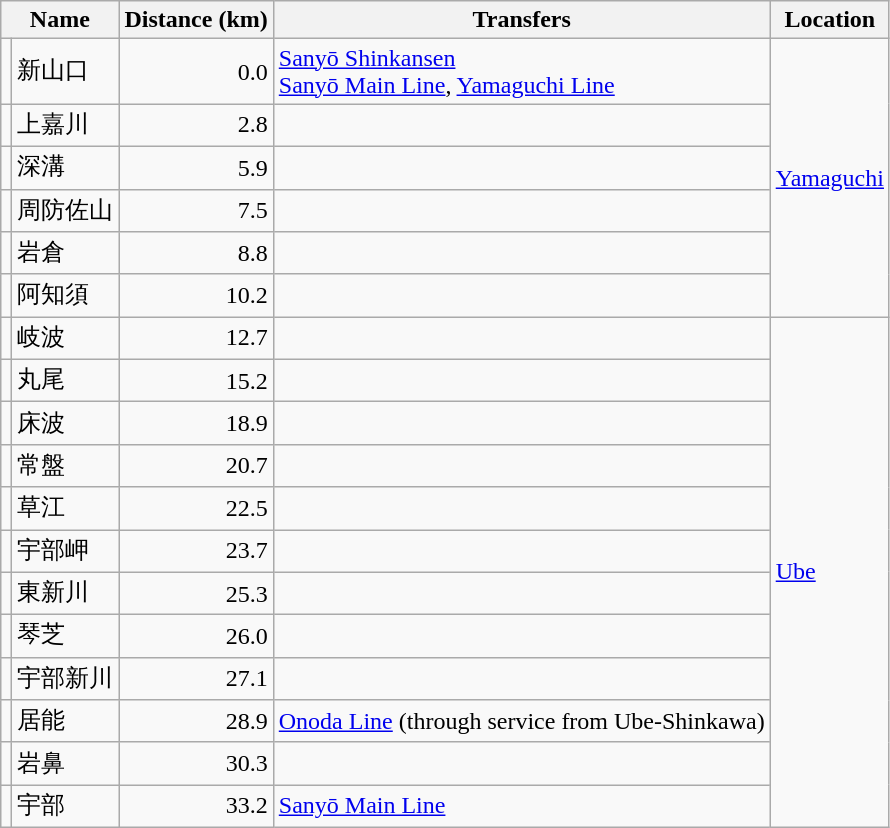<table class="wikitable">
<tr>
<th colspan="2">Name</th>
<th>Distance (km)</th>
<th>Transfers</th>
<th>Location</th>
</tr>
<tr>
<td></td>
<td>新山口</td>
<td style="text-align: right;">0.0</td>
<td><a href='#'>Sanyō Shinkansen</a><br><a href='#'>Sanyō Main Line</a>, <a href='#'>Yamaguchi Line</a></td>
<td rowspan="6"><a href='#'>Yamaguchi</a></td>
</tr>
<tr>
<td></td>
<td>上嘉川</td>
<td style="text-align: right;">2.8</td>
<td> </td>
</tr>
<tr>
<td></td>
<td>深溝</td>
<td style="text-align: right;">5.9</td>
<td> </td>
</tr>
<tr>
<td></td>
<td>周防佐山</td>
<td style="text-align: right;">7.5</td>
<td> </td>
</tr>
<tr>
<td></td>
<td>岩倉</td>
<td style="text-align: right;">8.8</td>
<td> </td>
</tr>
<tr>
<td></td>
<td>阿知須</td>
<td style="text-align: right;">10.2</td>
<td> </td>
</tr>
<tr>
<td></td>
<td>岐波</td>
<td style="text-align: right;">12.7</td>
<td> </td>
<td rowspan="12"><a href='#'>Ube</a></td>
</tr>
<tr>
<td></td>
<td>丸尾</td>
<td style="text-align: right;">15.2</td>
<td> </td>
</tr>
<tr>
<td></td>
<td>床波</td>
<td style="text-align: right;">18.9</td>
<td> </td>
</tr>
<tr>
<td></td>
<td>常盤</td>
<td style="text-align: right;">20.7</td>
<td> </td>
</tr>
<tr>
<td></td>
<td>草江</td>
<td style="text-align: right;">22.5</td>
<td> </td>
</tr>
<tr>
<td></td>
<td>宇部岬</td>
<td style="text-align: right;">23.7</td>
<td> </td>
</tr>
<tr>
<td></td>
<td>東新川</td>
<td style="text-align: right;">25.3</td>
<td> </td>
</tr>
<tr>
<td></td>
<td>琴芝</td>
<td style="text-align: right;">26.0</td>
<td> </td>
</tr>
<tr>
<td></td>
<td>宇部新川</td>
<td style="text-align: right;">27.1</td>
<td> </td>
</tr>
<tr>
<td></td>
<td>居能</td>
<td style="text-align: right;">28.9</td>
<td><a href='#'>Onoda Line</a> (through service from Ube-Shinkawa)</td>
</tr>
<tr>
<td></td>
<td>岩鼻</td>
<td style="text-align: right;">30.3</td>
<td> </td>
</tr>
<tr>
<td></td>
<td>宇部</td>
<td style="text-align: right;">33.2</td>
<td><a href='#'>Sanyō Main Line</a></td>
</tr>
</table>
